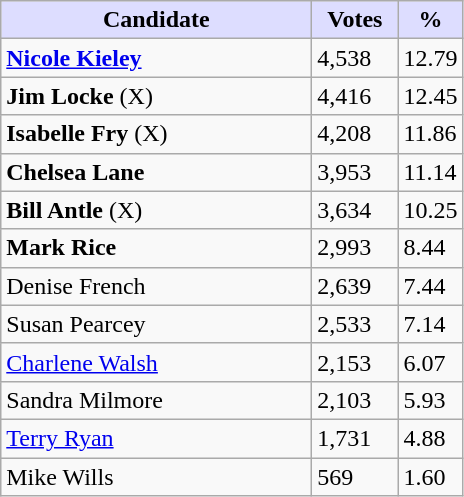<table class="wikitable">
<tr>
<th style="background:#ddf; width:200px;">Candidate</th>
<th style="background:#ddf; width:50px;">Votes</th>
<th style="background:#ddf; width:30px;">%</th>
</tr>
<tr>
<td><strong><a href='#'>Nicole Kieley</a></strong></td>
<td>4,538</td>
<td>12.79</td>
</tr>
<tr>
<td><strong>Jim Locke</strong> (X)</td>
<td>4,416</td>
<td>12.45</td>
</tr>
<tr>
<td><strong>Isabelle Fry</strong> (X)</td>
<td>4,208</td>
<td>11.86</td>
</tr>
<tr>
<td><strong>Chelsea Lane</strong></td>
<td>3,953</td>
<td>11.14</td>
</tr>
<tr>
<td><strong>Bill Antle</strong> (X)</td>
<td>3,634</td>
<td>10.25</td>
</tr>
<tr>
<td><strong>Mark Rice</strong></td>
<td>2,993</td>
<td>8.44</td>
</tr>
<tr>
<td>Denise French</td>
<td>2,639</td>
<td>7.44</td>
</tr>
<tr>
<td>Susan Pearcey</td>
<td>2,533</td>
<td>7.14</td>
</tr>
<tr>
<td><a href='#'>Charlene Walsh</a></td>
<td>2,153</td>
<td>6.07</td>
</tr>
<tr>
<td>Sandra Milmore</td>
<td>2,103</td>
<td>5.93</td>
</tr>
<tr>
<td><a href='#'>Terry Ryan</a></td>
<td>1,731</td>
<td>4.88</td>
</tr>
<tr>
<td>Mike Wills</td>
<td>569</td>
<td>1.60</td>
</tr>
</table>
